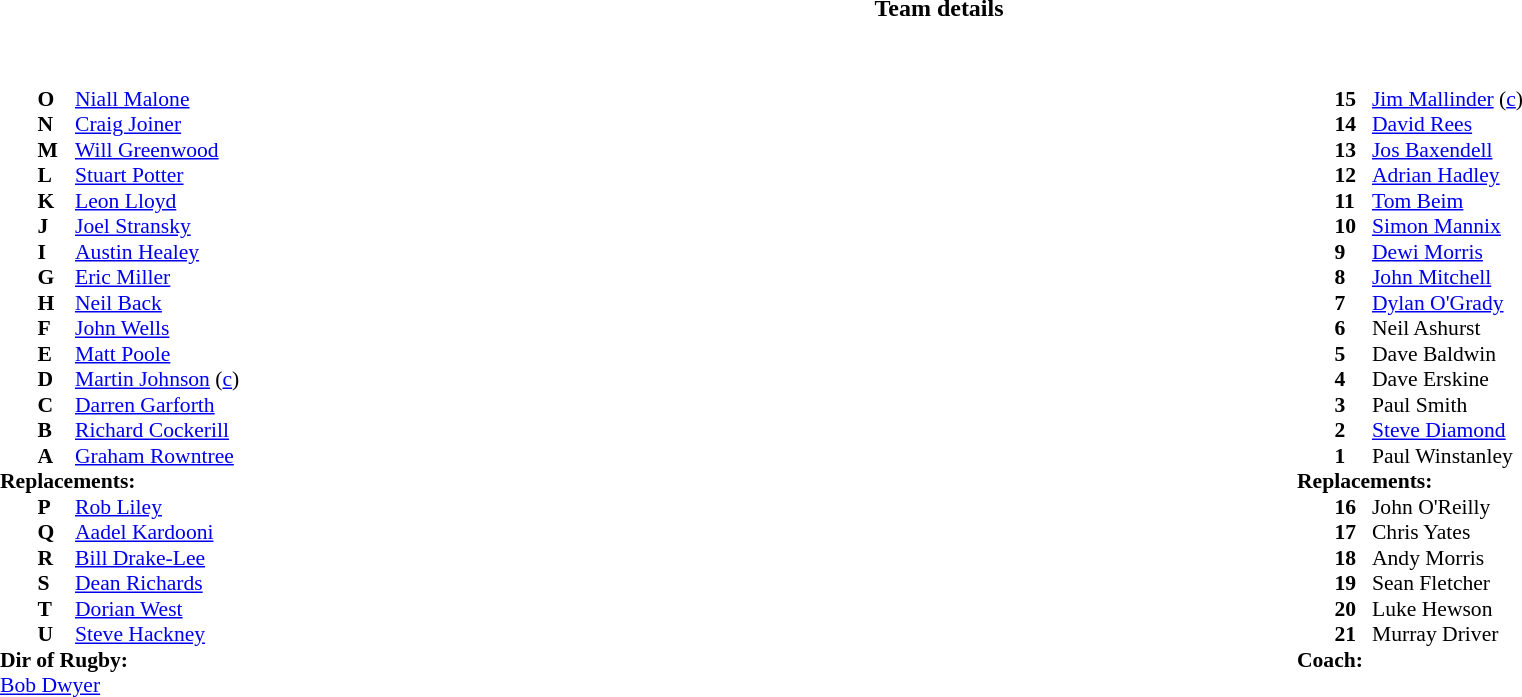<table border="0" width="100%" class="collapsible collapsed">
<tr>
<th>Team details</th>
</tr>
<tr>
<td><br><table width="100%">
<tr>
<td valign="top" width="50%"><br><table style="font-size: 90%" cellspacing="0" cellpadding="0">
<tr>
<th width="25"></th>
<th width="25"></th>
</tr>
<tr>
<td></td>
<td><strong>O</strong></td>
<td> <a href='#'>Niall Malone</a></td>
</tr>
<tr>
<td></td>
<td><strong>N</strong></td>
<td> <a href='#'>Craig Joiner</a></td>
</tr>
<tr>
<td></td>
<td><strong>M</strong></td>
<td> <a href='#'>Will Greenwood</a></td>
</tr>
<tr>
<td></td>
<td><strong>L</strong></td>
<td> <a href='#'>Stuart Potter</a></td>
</tr>
<tr>
<td></td>
<td><strong>K</strong></td>
<td> <a href='#'>Leon Lloyd</a></td>
</tr>
<tr>
<td></td>
<td><strong>J</strong></td>
<td> <a href='#'>Joel Stransky</a></td>
</tr>
<tr>
<td></td>
<td><strong>I</strong></td>
<td> <a href='#'>Austin Healey</a></td>
</tr>
<tr>
<td></td>
<td><strong>G</strong></td>
<td> <a href='#'>Eric Miller</a></td>
</tr>
<tr>
<td></td>
<td><strong>H</strong></td>
<td> <a href='#'>Neil Back</a></td>
</tr>
<tr>
<td></td>
<td><strong>F</strong></td>
<td> <a href='#'>John Wells</a></td>
</tr>
<tr>
<td></td>
<td><strong>E</strong></td>
<td> <a href='#'>Matt Poole</a></td>
</tr>
<tr>
<td></td>
<td><strong>D</strong></td>
<td> <a href='#'>Martin Johnson</a> (<a href='#'>c</a>)</td>
</tr>
<tr>
<td></td>
<td><strong>C</strong></td>
<td> <a href='#'>Darren Garforth</a></td>
</tr>
<tr>
<td></td>
<td><strong>B</strong></td>
<td> <a href='#'>Richard Cockerill</a></td>
</tr>
<tr>
<td></td>
<td><strong>A</strong></td>
<td> <a href='#'>Graham Rowntree</a></td>
</tr>
<tr>
<td colspan=3><strong>Replacements:</strong></td>
</tr>
<tr>
<td></td>
<td><strong>P</strong></td>
<td> <a href='#'>Rob Liley</a></td>
</tr>
<tr>
<td></td>
<td><strong>Q</strong></td>
<td> <a href='#'>Aadel Kardooni</a></td>
</tr>
<tr>
<td></td>
<td><strong>R</strong></td>
<td> <a href='#'>Bill Drake-Lee</a></td>
</tr>
<tr>
<td></td>
<td><strong>S</strong></td>
<td> <a href='#'>Dean Richards</a></td>
</tr>
<tr>
<td></td>
<td><strong>T</strong></td>
<td> <a href='#'>Dorian West</a></td>
</tr>
<tr>
<td></td>
<td><strong>U</strong></td>
<td> <a href='#'>Steve Hackney</a></td>
</tr>
<tr>
<td colspan=3><strong>Dir of Rugby:</strong></td>
</tr>
<tr>
<td colspan="4"> <a href='#'>Bob Dwyer</a></td>
</tr>
<tr>
<td colspan="4"></td>
</tr>
<tr>
<td colspan="4"></td>
</tr>
</table>
</td>
<td valign="top" width="50%"><br><table style="font-size: 90%" cellspacing="0" cellpadding="0" align="center">
<tr>
<th width="25"></th>
<th width="25"></th>
</tr>
<tr>
<td></td>
<td><strong>15</strong></td>
<td> <a href='#'>Jim Mallinder</a> (<a href='#'>c</a>)</td>
</tr>
<tr>
<td></td>
<td><strong>14</strong></td>
<td> <a href='#'>David Rees</a></td>
</tr>
<tr>
<td></td>
<td><strong>13</strong></td>
<td> <a href='#'>Jos Baxendell</a></td>
</tr>
<tr>
<td></td>
<td><strong>12</strong></td>
<td> <a href='#'>Adrian Hadley</a></td>
</tr>
<tr>
<td></td>
<td><strong>11</strong></td>
<td> <a href='#'>Tom Beim</a></td>
</tr>
<tr>
<td></td>
<td><strong>10</strong></td>
<td> <a href='#'>Simon Mannix</a></td>
</tr>
<tr>
<td></td>
<td><strong>9</strong></td>
<td> <a href='#'>Dewi Morris</a></td>
</tr>
<tr>
<td></td>
<td><strong>8</strong></td>
<td> <a href='#'>John Mitchell</a></td>
</tr>
<tr>
<td></td>
<td><strong>7</strong></td>
<td> <a href='#'>Dylan O'Grady</a></td>
</tr>
<tr>
<td></td>
<td><strong>6</strong></td>
<td> Neil Ashurst</td>
</tr>
<tr>
<td></td>
<td><strong>5</strong></td>
<td> Dave Baldwin</td>
</tr>
<tr>
<td></td>
<td><strong>4</strong></td>
<td> Dave Erskine</td>
</tr>
<tr>
<td></td>
<td><strong>3</strong></td>
<td> Paul Smith</td>
</tr>
<tr>
<td></td>
<td><strong>2</strong></td>
<td> <a href='#'>Steve Diamond</a></td>
</tr>
<tr>
<td></td>
<td><strong>1</strong></td>
<td> Paul Winstanley</td>
</tr>
<tr>
<td colspan=3><strong>Replacements:</strong></td>
</tr>
<tr>
<td></td>
<td><strong>16</strong></td>
<td>John O'Reilly</td>
</tr>
<tr>
<td></td>
<td><strong>17</strong></td>
<td>Chris Yates</td>
</tr>
<tr>
<td></td>
<td><strong>18</strong></td>
<td>Andy Morris</td>
</tr>
<tr>
<td></td>
<td><strong>19</strong></td>
<td>Sean Fletcher</td>
</tr>
<tr>
<td></td>
<td><strong>20</strong></td>
<td>Luke Hewson</td>
</tr>
<tr>
<td></td>
<td><strong>21</strong></td>
<td>Murray Driver</td>
</tr>
<tr>
<td colspan=3><strong>Coach:</strong></td>
</tr>
<tr>
<td colspan="4"></td>
</tr>
<tr>
</tr>
</table>
</td>
</tr>
</table>
</td>
</tr>
</table>
